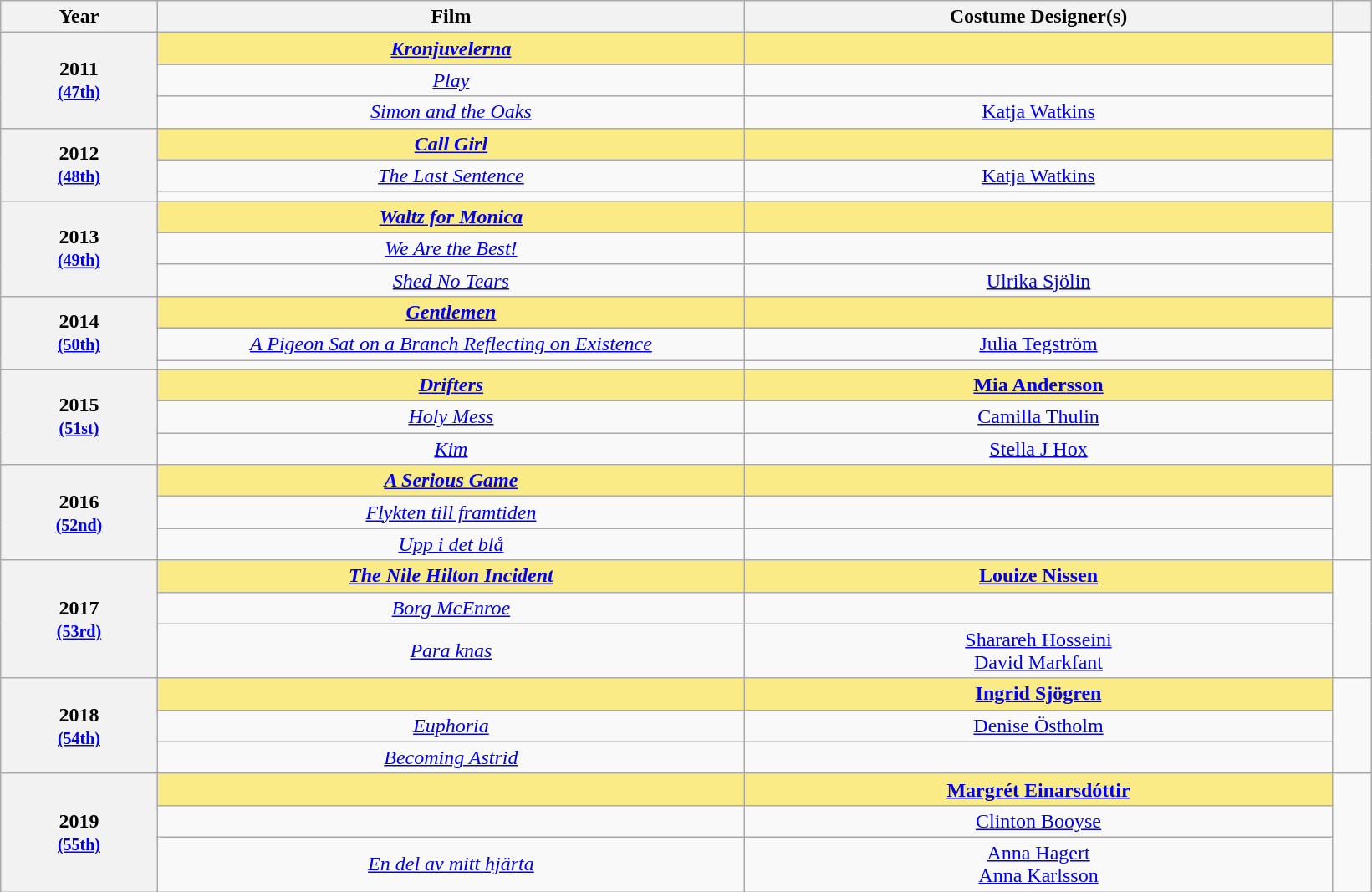<table class="wikitable" style="text-align:center;">
<tr>
<th scope="col" style="width:8%;">Year</th>
<th scope="col" style="width:30%;">Film</th>
<th scope="col" style="width:30%;">Costume Designer(s)</th>
<th scope="col" style="width:2%;" class="unsortable"></th>
</tr>
<tr>
<th scope="row" rowspan="3" style="text-align:center"><strong>2011</strong><br><small><a href='#'>(47th)</a></small></th>
<td style="background:#FAEB86"><strong><em><a href='#'>Kronjuvelerna</a></em></strong></td>
<td style="background:#FAEB86"><strong></strong></td>
<td rowspan="3"></td>
</tr>
<tr>
<td><em><a href='#'>Play</a></em></td>
<td></td>
</tr>
<tr>
<td><em><a href='#'>Simon and the Oaks</a></em></td>
<td><a href='#'>Katja Watkins</a></td>
</tr>
<tr>
<th scope="row" rowspan="3" style="text-align:center"><strong>2012</strong><br><small><a href='#'>(48th)</a></small></th>
<td style="background:#FAEB86"><strong><em><a href='#'>Call Girl</a></em></strong></td>
<td style="background:#FAEB86"><strong></strong></td>
<td rowspan="3"></td>
</tr>
<tr>
<td><em><a href='#'>The Last Sentence</a></em></td>
<td><a href='#'>Katja Watkins</a></td>
</tr>
<tr>
<td><em></em></td>
<td></td>
</tr>
<tr>
<th scope="row" rowspan="3" style="text-align:center"><strong>2013</strong><br><small><a href='#'>(49th)</a></small></th>
<td style="background:#FAEB86"><strong><em><a href='#'>Waltz for Monica</a></em></strong></td>
<td style="background:#FAEB86"><strong></strong></td>
<td rowspan="3"></td>
</tr>
<tr>
<td><em><a href='#'>We Are the Best!</a></em></td>
<td></td>
</tr>
<tr>
<td><em><a href='#'>Shed No Tears</a></em></td>
<td><a href='#'>Ulrika Sjölin</a></td>
</tr>
<tr>
<th scope="row" rowspan="3" style="text-align:center"><strong>2014</strong><br><small><a href='#'>(50th)</a></small></th>
<td style="background:#FAEB86"><strong><em><a href='#'>Gentlemen</a></em></strong></td>
<td style="background:#FAEB86"><strong></strong></td>
<td rowspan="3"></td>
</tr>
<tr>
<td><em><a href='#'>A Pigeon Sat on a Branch Reflecting on Existence</a></em></td>
<td><a href='#'>Julia Tegström</a></td>
</tr>
<tr>
<td><em></em></td>
<td></td>
</tr>
<tr>
<th scope="row" rowspan="3" style="text-align:center"><strong>2015</strong><br><small><a href='#'>(51st)</a></small></th>
<td style="background:#FAEB86"><strong><em><a href='#'>Drifters</a></em></strong></td>
<td style="background:#FAEB86"><strong><a href='#'>Mia Andersson</a></strong></td>
<td rowspan="3"></td>
</tr>
<tr>
<td><em><a href='#'>Holy Mess</a></em></td>
<td><a href='#'>Camilla Thulin</a></td>
</tr>
<tr>
<td><em><a href='#'>Kim</a></em></td>
<td><a href='#'>Stella J Hox</a></td>
</tr>
<tr>
<th scope="row" rowspan="3" style="text-align:center"><strong>2016</strong><br><small><a href='#'>(52nd)</a></small></th>
<td style="background:#FAEB86"><strong><em><a href='#'>A Serious Game</a></em></strong></td>
<td style="background:#FAEB86"><strong></strong></td>
<td rowspan="3"></td>
</tr>
<tr>
<td><em><a href='#'>Flykten till framtiden</a></em></td>
<td></td>
</tr>
<tr>
<td><em><a href='#'>Upp i det blå</a></em></td>
<td></td>
</tr>
<tr>
<th scope="row" rowspan="3" style="text-align:center"><strong>2017</strong><br><small><a href='#'>(53rd)</a></small></th>
<td style="background:#FAEB86"><strong><em><a href='#'>The Nile Hilton Incident</a></em></strong></td>
<td style="background:#FAEB86"><strong><a href='#'>Louize Nissen</a></strong></td>
<td rowspan="3"></td>
</tr>
<tr>
<td><em><a href='#'>Borg McEnroe</a></em></td>
<td></td>
</tr>
<tr>
<td><em><a href='#'>Para knas</a></em></td>
<td><a href='#'>Sharareh Hosseini</a><br><a href='#'>David Markfant</a></td>
</tr>
<tr>
<th scope="row" rowspan="3" style="text-align:center"><strong>2018</strong><br><small><a href='#'>(54th)</a></small></th>
<td style="background:#FAEB86"><strong><em></em></strong></td>
<td style="background:#FAEB86"><strong><a href='#'>Ingrid Sjögren</a></strong></td>
<td rowspan="3"></td>
</tr>
<tr>
<td><em><a href='#'>Euphoria</a></em></td>
<td><a href='#'>Denise Östholm</a></td>
</tr>
<tr>
<td><em><a href='#'>Becoming Astrid</a></em></td>
<td></td>
</tr>
<tr>
<th scope="row" rowspan="3" style="text-align:center"><strong>2019</strong><br><small><a href='#'>(55th)</a></small></th>
<td style="background:#FAEB86"><strong><em></em></strong></td>
<td style="background:#FAEB86"><strong><a href='#'>Margrét Einarsdóttir</a></strong></td>
<td rowspan="4"></td>
</tr>
<tr>
<td><em></em></td>
<td><a href='#'>Clinton Booyse</a></td>
</tr>
<tr>
<td><em><a href='#'>En del av mitt hjärta</a></em></td>
<td><a href='#'>Anna Hagert</a><br><a href='#'>Anna Karlsson</a></td>
</tr>
</table>
